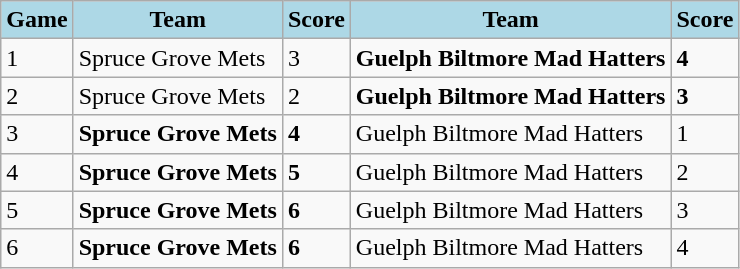<table class="wikitable">
<tr>
<th style="background:lightblue;">Game</th>
<th style="background:lightblue;">Team</th>
<th style="background:lightblue;">Score</th>
<th style="background:lightblue;">Team</th>
<th style="background:lightblue;">Score</th>
</tr>
<tr bgcolor=>
<td>1</td>
<td>Spruce Grove Mets</td>
<td>3</td>
<td><strong>Guelph Biltmore Mad Hatters</strong></td>
<td><strong>4</strong></td>
</tr>
<tr bgcolor=>
<td>2</td>
<td>Spruce Grove Mets</td>
<td>2</td>
<td><strong>Guelph Biltmore Mad Hatters</strong></td>
<td><strong>3</strong></td>
</tr>
<tr bgcolor=>
<td>3</td>
<td><strong>Spruce Grove Mets</strong></td>
<td><strong>4</strong></td>
<td>Guelph Biltmore Mad Hatters</td>
<td>1</td>
</tr>
<tr bgcolor=>
<td>4</td>
<td><strong>Spruce Grove Mets</strong></td>
<td><strong>5</strong></td>
<td>Guelph Biltmore Mad Hatters</td>
<td>2</td>
</tr>
<tr bgcolor=>
<td>5</td>
<td><strong>Spruce Grove Mets</strong></td>
<td><strong>6</strong></td>
<td>Guelph Biltmore Mad Hatters</td>
<td>3</td>
</tr>
<tr bgcolor=>
<td>6</td>
<td><strong>Spruce Grove Mets</strong></td>
<td><strong>6</strong></td>
<td>Guelph Biltmore Mad Hatters</td>
<td>4</td>
</tr>
</table>
